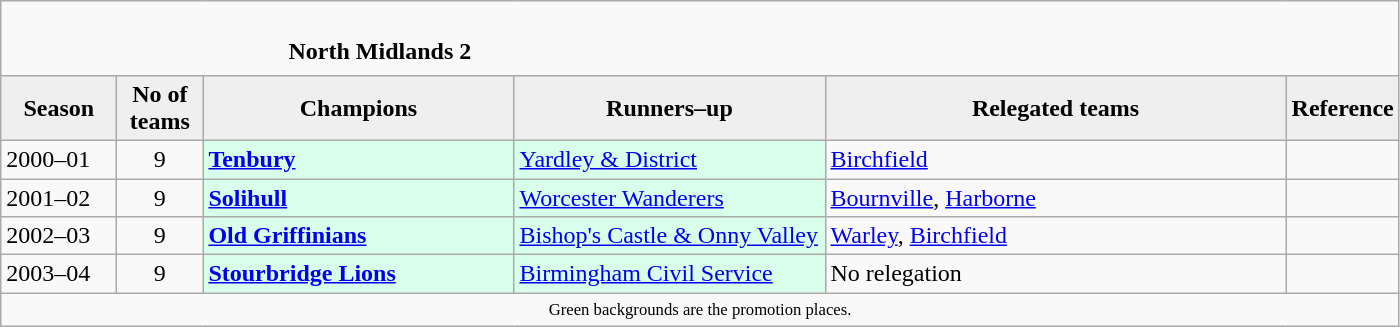<table class="wikitable" style="text-align: left;">
<tr>
<td colspan="11" cellpadding="0" cellspacing="0"><br><table border="0" style="width:100%;" cellpadding="0" cellspacing="0">
<tr>
<td style="width:20%; border:0;"></td>
<td style="border:0;"><strong>North Midlands 2</strong></td>
<td style="width:20%; border:0;"></td>
</tr>
</table>
</td>
</tr>
<tr>
<th style="background:#efefef; width:70px;">Season</th>
<th style="background:#efefef; width:50px;">No of teams</th>
<th style="background:#efefef; width:200px;">Champions</th>
<th style="background:#efefef; width:200px;">Runners–up</th>
<th style="background:#efefef; width:300px;">Relegated teams</th>
<th style="background:#efefef; width:50px;">Reference</th>
</tr>
<tr align=left>
<td>2000–01</td>
<td style="text-align: center;">9</td>
<td style="background:#d8ffeb;"><strong><a href='#'>Tenbury</a></strong></td>
<td style="background:#d8ffeb;"><a href='#'>Yardley & District</a></td>
<td><a href='#'>Birchfield</a></td>
<td></td>
</tr>
<tr>
<td>2001–02</td>
<td style="text-align: center;">9</td>
<td style="background:#d8ffeb;"><strong><a href='#'>Solihull</a></strong></td>
<td style="background:#d8ffeb;"><a href='#'>Worcester Wanderers</a></td>
<td><a href='#'>Bournville</a>, <a href='#'>Harborne</a></td>
<td></td>
</tr>
<tr>
<td>2002–03</td>
<td style="text-align: center;">9</td>
<td style="background:#d8ffeb;"><strong><a href='#'>Old Griffinians</a></strong></td>
<td style="background:#d8ffeb;"><a href='#'>Bishop's Castle & Onny Valley</a></td>
<td><a href='#'>Warley</a>, <a href='#'>Birchfield</a></td>
<td></td>
</tr>
<tr>
<td>2003–04</td>
<td style="text-align: center;">9</td>
<td style="background:#d8ffeb;"><strong><a href='#'>Stourbridge Lions</a></strong></td>
<td style="background:#d8ffeb;"><a href='#'>Birmingham Civil Service</a></td>
<td>No relegation</td>
<td></td>
</tr>
<tr>
<td colspan="15"  style="border:0; font-size:smaller; text-align:center;"><small><span>Green backgrounds</span> are the promotion places.</small></td>
</tr>
</table>
